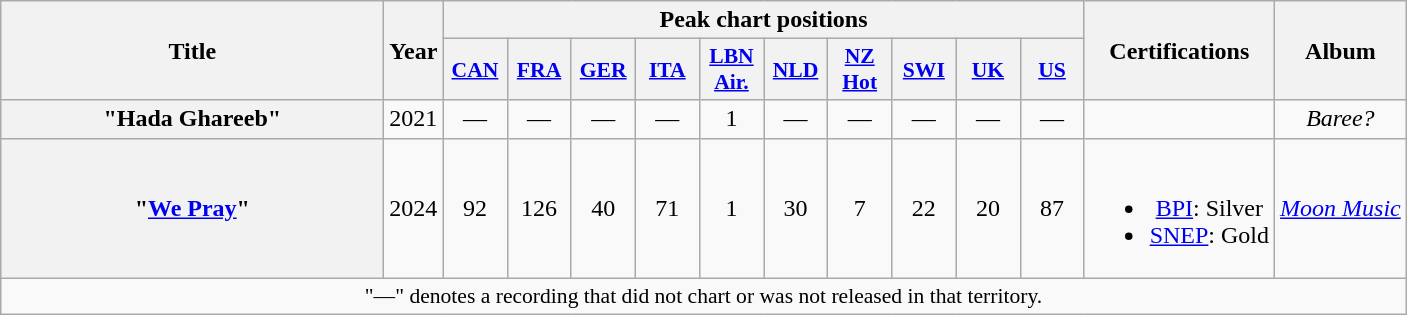<table class="wikitable plainrowheaders" style="text-align:center;">
<tr>
<th scope="col" rowspan="2" style="width:15.5em;">Title</th>
<th scope="col" rowspan="2" style="width:1em;">Year</th>
<th scope="col" colspan="10">Peak chart positions</th>
<th scope="col" rowspan="2">Certifications</th>
<th scope="col" rowspan="2">Album</th>
</tr>
<tr>
<th scope="col" style="width:2.5em;font-size:90%;"><a href='#'>CAN</a><br></th>
<th scope="col" style="width:2.5em;font-size:90%;"><a href='#'>FRA</a><br></th>
<th scope="col" style="width:2.5em;font-size:90%;"><a href='#'>GER</a><br></th>
<th scope="col" style="width:2.5em;font-size:90%;"><a href='#'>ITA</a><br></th>
<th scope="col" style="width:2.5em;font-size:90%;"><a href='#'>LBN<br>Air.</a><br></th>
<th scope="col" style="width:2.5em;font-size:90%;"><a href='#'>NLD</a><br></th>
<th scope="col" style="width:2.5em;font-size:90%;"><a href='#'>NZ<br>Hot</a><br></th>
<th scope="col" style="width:2.5em;font-size:90%;"><a href='#'>SWI</a><br></th>
<th scope="col" style="width:2.5em;font-size:90%;"><a href='#'>UK</a><br></th>
<th scope="col" style="width:2.5em;font-size:90%;"><a href='#'>US</a><br></th>
</tr>
<tr>
<th scope="row">"Hada Ghareeb"<br></th>
<td>2021</td>
<td>—</td>
<td>—</td>
<td>—</td>
<td>—</td>
<td>1</td>
<td>—</td>
<td>—</td>
<td>—</td>
<td>—</td>
<td>—</td>
<td></td>
<td><em>Baree?</em></td>
</tr>
<tr>
<th scope="row">"<a href='#'>We Pray</a>"<br></th>
<td>2024</td>
<td>92</td>
<td>126</td>
<td>40</td>
<td>71</td>
<td>1</td>
<td>30</td>
<td>7</td>
<td>22</td>
<td>20</td>
<td>87</td>
<td><br><ul><li><a href='#'>BPI</a>: Silver</li><li><a href='#'>SNEP</a>: Gold</li></ul></td>
<td><em><a href='#'>Moon Music</a></em></td>
</tr>
<tr>
<td colspan="14" style="font-size:90%">"—" denotes a recording that did not chart or was not released in that territory.</td>
</tr>
</table>
